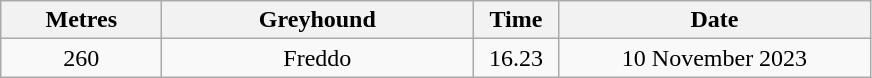<table class="wikitable" style="font-size: 100%">
<tr>
<th width=100>Metres</th>
<th width=200>Greyhound</th>
<th width=50>Time</th>
<th width=200>Date</th>
</tr>
<tr align=center>
<td>260</td>
<td>Freddo</td>
<td>16.23</td>
<td>10 November 2023</td>
</tr>
</table>
